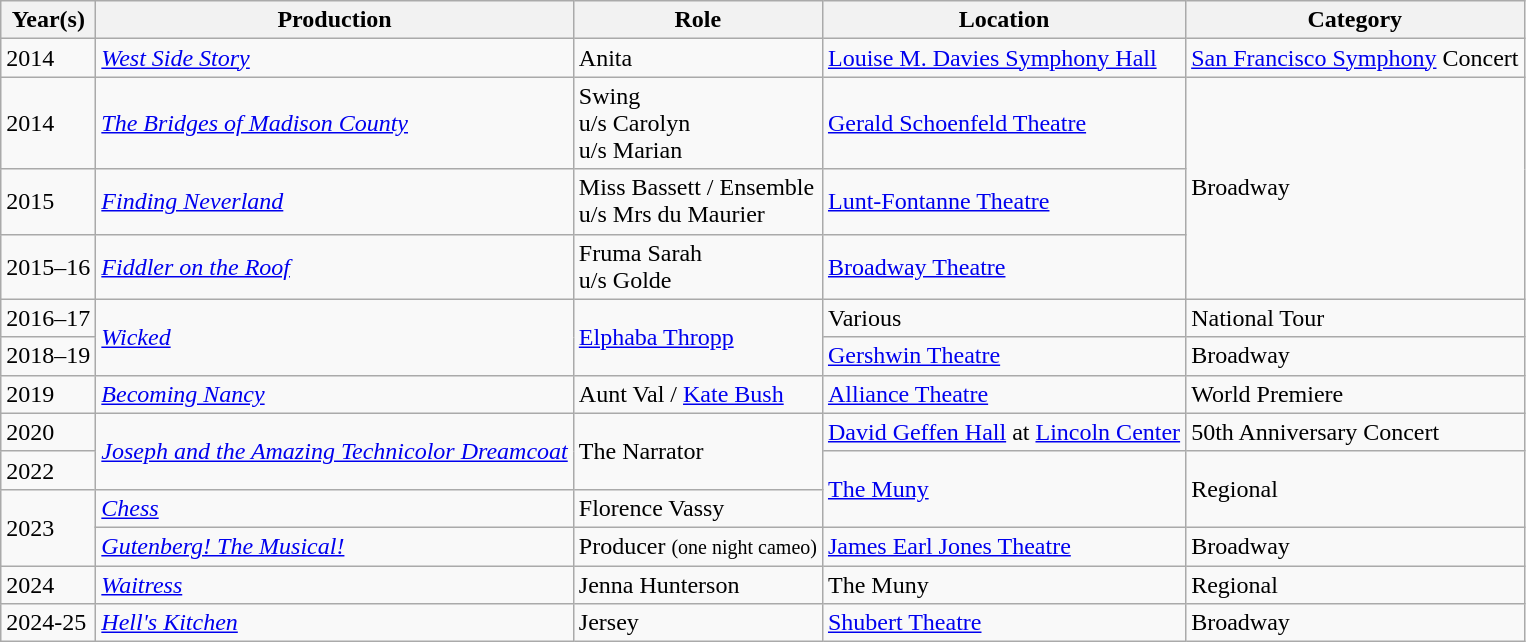<table class="wikitable">
<tr>
<th>Year(s)</th>
<th>Production</th>
<th>Role</th>
<th>Location</th>
<th>Category</th>
</tr>
<tr>
<td>2014</td>
<td><em><a href='#'>West Side Story</a></em></td>
<td>Anita</td>
<td><a href='#'>Louise M. Davies Symphony Hall</a></td>
<td><a href='#'>San Francisco Symphony</a> Concert</td>
</tr>
<tr>
<td>2014</td>
<td><em><a href='#'>The Bridges of Madison County</a></em></td>
<td>Swing<br>u/s Carolyn<br>u/s Marian</td>
<td><a href='#'>Gerald Schoenfeld Theatre</a></td>
<td rowspan="3">Broadway</td>
</tr>
<tr>
<td>2015</td>
<td><em><a href='#'>Finding Neverland</a></em></td>
<td>Miss Bassett / Ensemble<br>u/s Mrs du Maurier</td>
<td><a href='#'>Lunt-Fontanne Theatre</a></td>
</tr>
<tr>
<td>2015–16</td>
<td><em><a href='#'>Fiddler on the Roof</a></em></td>
<td>Fruma Sarah<br>u/s Golde</td>
<td><a href='#'>Broadway Theatre</a></td>
</tr>
<tr>
<td>2016–17</td>
<td rowspan="2"><em><a href='#'>Wicked</a></em></td>
<td rowspan="2"><a href='#'>Elphaba Thropp</a></td>
<td>Various</td>
<td>National Tour</td>
</tr>
<tr>
<td>2018–19</td>
<td><a href='#'>Gershwin Theatre</a></td>
<td>Broadway</td>
</tr>
<tr>
<td>2019</td>
<td><em><a href='#'>Becoming Nancy</a></em></td>
<td>Aunt Val / <a href='#'>Kate Bush</a></td>
<td><a href='#'>Alliance Theatre</a></td>
<td>World Premiere</td>
</tr>
<tr>
<td>2020</td>
<td rowspan=2><em><a href='#'>Joseph and the Amazing Technicolor Dreamcoat</a></em></td>
<td rowspan=2>The Narrator</td>
<td><a href='#'>David Geffen Hall</a> at <a href='#'>Lincoln Center</a></td>
<td>50th Anniversary Concert</td>
</tr>
<tr>
<td>2022</td>
<td rowspan="2"><a href='#'>The Muny</a></td>
<td rowspan="2">Regional</td>
</tr>
<tr>
<td rowspan="2">2023</td>
<td><em><a href='#'>Chess</a></em></td>
<td>Florence Vassy</td>
</tr>
<tr>
<td><em><a href='#'>Gutenberg! The Musical!</a></em></td>
<td>Producer <small>(one night cameo)</small></td>
<td><a href='#'>James Earl Jones Theatre</a></td>
<td>Broadway</td>
</tr>
<tr>
<td>2024</td>
<td><a href='#'><em>Waitress</em></a></td>
<td>Jenna Hunterson</td>
<td>The Muny</td>
<td>Regional</td>
</tr>
<tr>
<td>2024-25</td>
<td><a href='#'><em>Hell's Kitchen</em></a></td>
<td>Jersey</td>
<td><a href='#'>Shubert Theatre</a></td>
<td>Broadway</td>
</tr>
</table>
